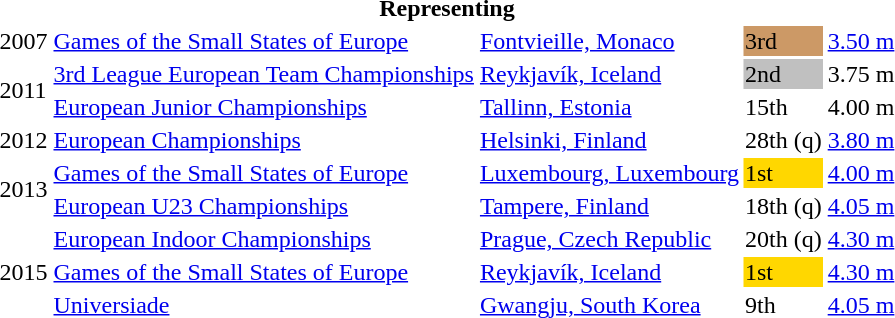<table>
<tr>
<th colspan="5">Representing </th>
</tr>
<tr>
<td>2007</td>
<td><a href='#'>Games of the Small States of Europe</a></td>
<td><a href='#'>Fontvieille, Monaco</a></td>
<td bgcolor=cc9966>3rd</td>
<td><a href='#'>3.50 m</a></td>
</tr>
<tr>
<td rowspan=2>2011</td>
<td><a href='#'>3rd League European Team Championships</a></td>
<td><a href='#'>Reykjavík, Iceland</a></td>
<td bgcolor="silver">2nd</td>
<td>3.75 m</td>
</tr>
<tr>
<td><a href='#'>European Junior Championships</a></td>
<td><a href='#'>Tallinn, Estonia</a></td>
<td>15th</td>
<td>4.00 m</td>
</tr>
<tr>
<td>2012</td>
<td><a href='#'>European Championships</a></td>
<td><a href='#'>Helsinki, Finland</a></td>
<td>28th (q)</td>
<td><a href='#'>3.80 m</a></td>
</tr>
<tr>
<td rowspan=2>2013</td>
<td><a href='#'>Games of the Small States of Europe</a></td>
<td><a href='#'>Luxembourg, Luxembourg</a></td>
<td bgcolor=gold>1st</td>
<td><a href='#'>4.00 m</a></td>
</tr>
<tr>
<td><a href='#'>European U23 Championships</a></td>
<td><a href='#'>Tampere, Finland</a></td>
<td>18th (q)</td>
<td><a href='#'>4.05 m</a></td>
</tr>
<tr>
<td rowspan=3>2015</td>
<td><a href='#'>European Indoor Championships</a></td>
<td><a href='#'>Prague, Czech Republic</a></td>
<td>20th (q)</td>
<td><a href='#'>4.30 m</a></td>
</tr>
<tr>
<td><a href='#'>Games of the Small States of Europe</a></td>
<td><a href='#'>Reykjavík, Iceland</a></td>
<td bgcolor=gold>1st</td>
<td><a href='#'>4.30 m</a></td>
</tr>
<tr>
<td><a href='#'>Universiade</a></td>
<td><a href='#'>Gwangju, South Korea</a></td>
<td>9th</td>
<td><a href='#'>4.05 m</a></td>
</tr>
</table>
